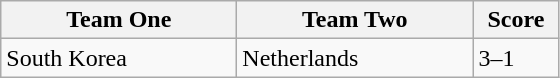<table class="wikitable">
<tr>
<th width=150>Team One</th>
<th width=150>Team Two</th>
<th width=50>Score</th>
</tr>
<tr>
<td>South Korea</td>
<td>Netherlands</td>
<td>3–1</td>
</tr>
</table>
